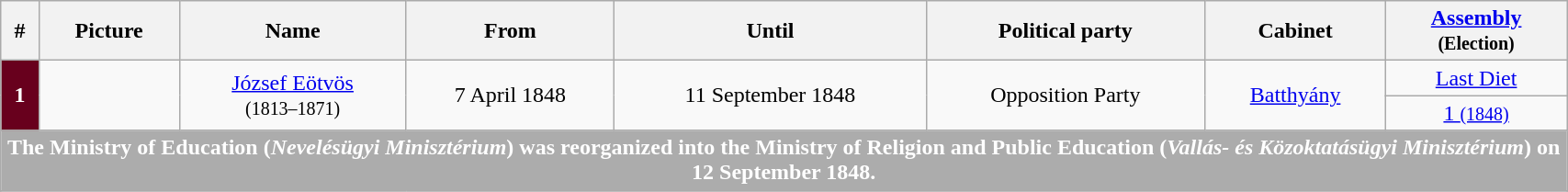<table width=90% class="wikitable" style="text-align:center">
<tr>
<th>#</th>
<th>Picture</th>
<th>Name</th>
<th>From</th>
<th>Until</th>
<th>Political party</th>
<th>Cabinet</th>
<th><a href='#'>Assembly</a><br><small>(Election)</small></th>
</tr>
<tr>
<th rowspan="2" style="background-color:#68001D; color:white">1</th>
<td rowspan="2"></td>
<td rowspan="2"><a href='#'>József Eötvös</a><br><small>(1813–1871)</small></td>
<td rowspan="2">7 April 1848</td>
<td rowspan="2">11 September 1848</td>
<td rowspan="2">Opposition Party</td>
<td rowspan="2"><a href='#'>Batthyány</a></td>
<td><a href='#'>Last Diet</a></td>
</tr>
<tr>
<td><a href='#'>1 <small>(1848)</small></a></td>
</tr>
<tr>
<th colspan="8" style="background-color:#ACACAC; color:white">The Ministry of Education (<em>Nevelésügyi Minisztérium</em>) was reorganized into the Ministry of Religion and Public Education (<em>Vallás- és Közoktatásügyi Minisztérium</em>) on 12 September 1848.</th>
</tr>
<tr>
</tr>
</table>
